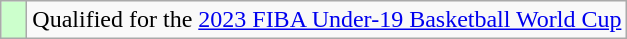<table class="wikitable">
<tr>
<td width=10px bgcolor="#ccffcc"></td>
<td>Qualified for the <a href='#'>2023 FIBA Under-19 Basketball World Cup</a></td>
</tr>
</table>
